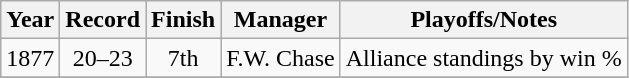<table class="wikitable" style="text-align:center">
<tr>
<th>Year</th>
<th>Record</th>
<th>Finish</th>
<th>Manager</th>
<th>Playoffs/Notes</th>
</tr>
<tr>
<td>1877</td>
<td>20–23</td>
<td>7th</td>
<td>F.W. Chase</td>
<td>Alliance standings by win %</td>
</tr>
<tr>
</tr>
</table>
